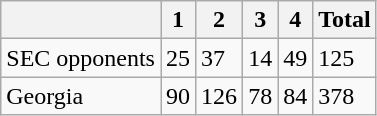<table class="wikitable">
<tr>
<th></th>
<th>1</th>
<th>2</th>
<th>3</th>
<th>4</th>
<th>Total</th>
</tr>
<tr>
<td>SEC opponents</td>
<td>25</td>
<td>37</td>
<td>14</td>
<td>49</td>
<td>125</td>
</tr>
<tr>
<td>Georgia</td>
<td>90</td>
<td>126</td>
<td>78</td>
<td>84</td>
<td>378</td>
</tr>
</table>
